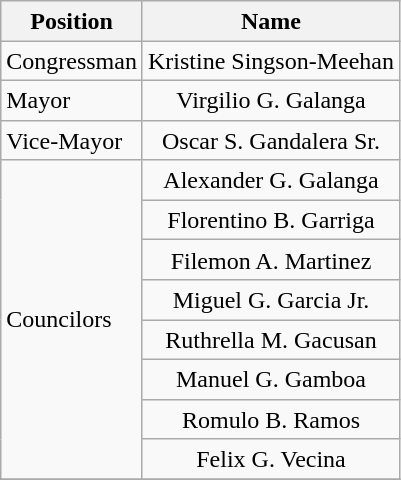<table class="wikitable" style="line-height:1.20em; font-size:100%;">
<tr>
<th>Position</th>
<th>Name</th>
</tr>
<tr>
<td>Congressman</td>
<td style="text-align:center;">Kristine Singson-Meehan</td>
</tr>
<tr>
<td>Mayor</td>
<td style="text-align:center;">Virgilio G. Galanga</td>
</tr>
<tr>
<td>Vice-Mayor</td>
<td style="text-align:center;">Oscar S. Gandalera Sr.</td>
</tr>
<tr>
<td rowspan=8>Councilors</td>
<td style="text-align:center;">Alexander G. Galanga</td>
</tr>
<tr>
<td style="text-align:center;">Florentino B. Garriga</td>
</tr>
<tr>
<td style="text-align:center;">Filemon A. Martinez</td>
</tr>
<tr>
<td style="text-align:center;">Miguel G. Garcia Jr.</td>
</tr>
<tr>
<td style="text-align:center;">Ruthrella M. Gacusan</td>
</tr>
<tr>
<td style="text-align:center;">Manuel G. Gamboa</td>
</tr>
<tr>
<td style="text-align:center;">Romulo B. Ramos</td>
</tr>
<tr>
<td style="text-align:center;">Felix G. Vecina</td>
</tr>
<tr>
</tr>
</table>
